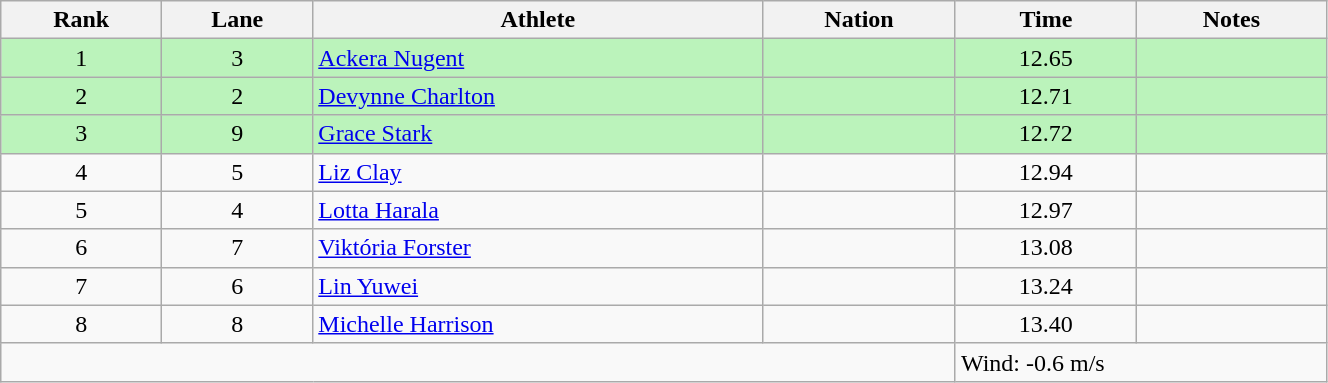<table class="wikitable sortable" style="text-align:center;width: 70%;">
<tr>
<th>Rank</th>
<th>Lane</th>
<th>Athlete</th>
<th>Nation</th>
<th>Time</th>
<th>Notes</th>
</tr>
<tr bgcolor="#bbf3bb">
<td>1</td>
<td>3</td>
<td align=left><a href='#'>Ackera Nugent</a></td>
<td align=left></td>
<td>12.65</td>
<td></td>
</tr>
<tr bgcolor="#bbf3bb">
<td>2</td>
<td>2</td>
<td align=left><a href='#'>Devynne Charlton</a></td>
<td align=left></td>
<td>12.71</td>
<td></td>
</tr>
<tr bgcolor="#bbf3bb">
<td>3</td>
<td>9</td>
<td align=left><a href='#'>Grace Stark</a></td>
<td align=left></td>
<td>12.72</td>
<td></td>
</tr>
<tr>
<td>4</td>
<td>5</td>
<td align=left><a href='#'>Liz Clay</a></td>
<td align=left></td>
<td>12.94</td>
<td></td>
</tr>
<tr>
<td>5</td>
<td>4</td>
<td align=left><a href='#'>Lotta Harala</a></td>
<td align=left></td>
<td>12.97</td>
<td></td>
</tr>
<tr>
<td>6</td>
<td>7</td>
<td align=left><a href='#'>Viktória Forster</a></td>
<td align=left></td>
<td>13.08</td>
<td></td>
</tr>
<tr>
<td>7</td>
<td>6</td>
<td align=left><a href='#'>Lin Yuwei</a></td>
<td align=left></td>
<td>13.24</td>
<td></td>
</tr>
<tr>
<td>8</td>
<td>8</td>
<td align=left><a href='#'>Michelle Harrison</a></td>
<td align=left></td>
<td>13.40</td>
<td></td>
</tr>
<tr class="sortbottom">
<td colspan="4"></td>
<td colspan="2" style="text-align:left;">Wind: -0.6 m/s</td>
</tr>
</table>
